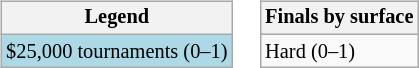<table>
<tr valign="top">
<td><br><table class="wikitable" style="font-size:85%">
<tr>
<th>Legend</th>
</tr>
<tr style="background:lightblue;">
<td>$25,000 tournaments (0–1)</td>
</tr>
</table>
</td>
<td><br><table class="wikitable" style="font-size:85%">
<tr>
<th>Finals by surface</th>
</tr>
<tr>
<td>Hard (0–1)</td>
</tr>
</table>
</td>
</tr>
</table>
